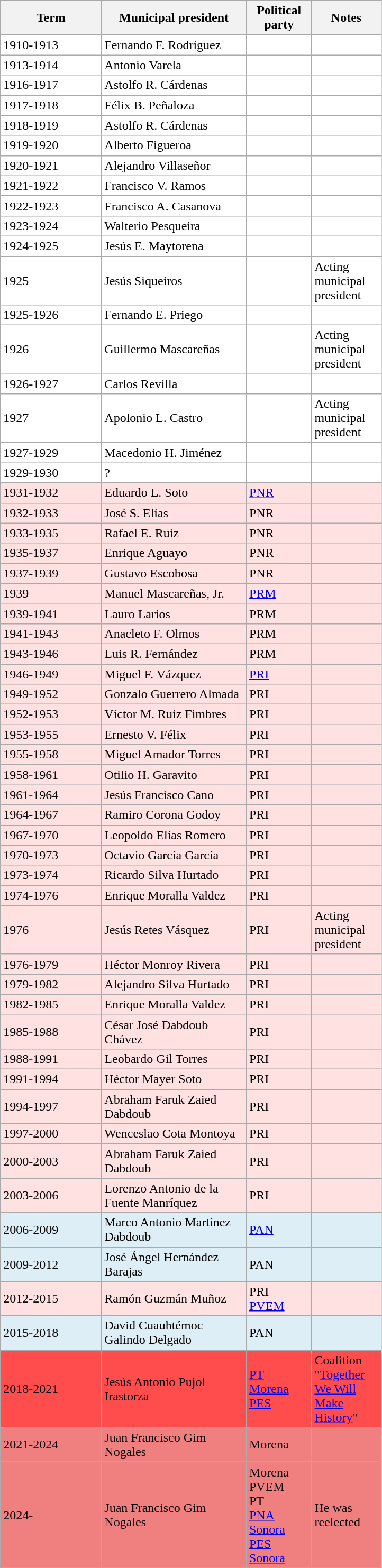<table class=wikitable>
<tr>
<th width=120px>Term</th>
<th width=175px>Municipal president</th>
<th width=75px>Political party</th>
<th width=80px>Notes</th>
</tr>
<tr style="background:#ffffff">
<td>1910-1913</td>
<td>Fernando F. Rodríguez</td>
<td></td>
<td></td>
</tr>
<tr style="background:#ffffff">
<td>1913-1914</td>
<td>Antonio Varela</td>
<td></td>
<td></td>
</tr>
<tr style="background:#ffffff">
<td>1916-1917</td>
<td>Astolfo R. Cárdenas</td>
<td></td>
<td></td>
</tr>
<tr style="background:#ffffff">
<td>1917-1918</td>
<td>Félix B. Peñaloza</td>
<td></td>
<td></td>
</tr>
<tr style="background:#ffffff">
<td>1918-1919</td>
<td>Astolfo R. Cárdenas</td>
<td></td>
<td></td>
</tr>
<tr style="background:#ffffff">
<td>1919-1920</td>
<td>Alberto Figueroa</td>
<td></td>
<td></td>
</tr>
<tr style="background:#ffffff">
<td>1920-1921</td>
<td>Alejandro Villaseñor</td>
<td></td>
<td></td>
</tr>
<tr style="background:#ffffff">
<td>1921-1922</td>
<td>Francisco V. Ramos</td>
<td></td>
<td></td>
</tr>
<tr style="background:#ffffff">
<td>1922-1923</td>
<td>Francisco A. Casanova</td>
<td></td>
<td></td>
</tr>
<tr style="background:#ffffff">
<td>1923-1924</td>
<td>Walterio Pesqueira</td>
<td></td>
<td></td>
</tr>
<tr style="background:#ffffff">
<td>1924-1925</td>
<td>Jesús E. Maytorena</td>
<td></td>
<td></td>
</tr>
<tr style="background:#ffffff">
<td>1925</td>
<td>Jesús Siqueiros</td>
<td></td>
<td>Acting municipal president</td>
</tr>
<tr style="background:#ffffff">
<td>1925-1926</td>
<td>Fernando E. Priego</td>
<td></td>
<td></td>
</tr>
<tr style="background:#ffffff">
<td>1926</td>
<td>Guillermo Mascareñas</td>
<td></td>
<td>Acting municipal president</td>
</tr>
<tr style="background:#ffffff">
<td>1926-1927</td>
<td>Carlos Revilla</td>
<td></td>
<td></td>
</tr>
<tr style="background:#ffffff">
<td>1927</td>
<td>Apolonio L. Castro</td>
<td></td>
<td>Acting municipal president</td>
</tr>
<tr style="background:#ffffff">
<td>1927-1929</td>
<td>Macedonio H. Jiménez</td>
<td></td>
<td></td>
</tr>
<tr style="background:#ffffff">
<td>1929-1930</td>
<td>?</td>
<td></td>
<td></td>
</tr>
<tr style="background:#ffe1e1">
<td>1931-1932</td>
<td>Eduardo L. Soto</td>
<td><a href='#'>PNR</a> </td>
<td></td>
</tr>
<tr style="background:#ffe1e1">
<td>1932-1933</td>
<td>José S. Elías</td>
<td Partido Nacional Revolucionario>PNR </td>
<td></td>
</tr>
<tr style="background:#ffe1e1">
<td>1933-1935</td>
<td>Rafael E. Ruiz</td>
<td Partido Nacional Revolucionario>PNR </td>
<td></td>
</tr>
<tr style="background:#ffe1e1">
<td>1935-1937</td>
<td>Enrique Aguayo</td>
<td Partido Nacional Revolucionario>PNR </td>
<td></td>
</tr>
<tr style="background:#ffe1e1">
<td>1937-1939</td>
<td>Gustavo Escobosa</td>
<td Partido Nacional Revolucionario>PNR </td>
<td></td>
</tr>
<tr style="background:#ffe1e1">
<td>1939</td>
<td>Manuel Mascareñas, Jr.</td>
<td><a href='#'>PRM</a> </td>
<td></td>
</tr>
<tr style="background:#ffe1e1">
<td>1939-1941</td>
<td>Lauro Larios</td>
<td Partido de la Revolución Mexicana>PRM </td>
<td></td>
</tr>
<tr style="background:#ffe1e1">
<td>1941-1943</td>
<td>Anacleto F. Olmos</td>
<td Partido de la Revolución Mexicana>PRM </td>
<td></td>
</tr>
<tr style="background:#ffe1e1">
<td>1943-1946</td>
<td>Luis R. Fernández</td>
<td Partido de la Revolución Mexicana>PRM </td>
<td></td>
</tr>
<tr style="background:#ffe1e1">
<td>1946-1949</td>
<td>Miguel F. Vázquez</td>
<td><a href='#'>PRI</a> </td>
<td></td>
</tr>
<tr style="background:#ffe1e1">
<td>1949-1952</td>
<td>Gonzalo Guerrero Almada</td>
<td Institutional Revolutionary Party>PRI </td>
<td></td>
</tr>
<tr style="background:#ffe1e1">
<td>1952-1953</td>
<td>Víctor M. Ruiz Fimbres</td>
<td Institutional Revolutionary Party>PRI </td>
<td></td>
</tr>
<tr style="background:#ffe1e1">
<td>1953-1955</td>
<td>Ernesto V. Félix</td>
<td Institutional Revolutionary Party>PRI </td>
<td></td>
</tr>
<tr style="background:#ffe1e1">
<td>1955-1958</td>
<td>Miguel Amador Torres</td>
<td Institutional Revolutionary Party>PRI </td>
<td></td>
</tr>
<tr style="background:#ffe1e1">
<td>1958-1961</td>
<td>Otilio H. Garavito</td>
<td Institutional Revolutionary Party>PRI </td>
<td></td>
</tr>
<tr style="background:#ffe1e1">
<td>1961-1964</td>
<td>Jesús Francisco Cano</td>
<td Institutional Revolutionary Party>PRI </td>
<td></td>
</tr>
<tr style="background:#ffe1e1">
<td>1964-1967</td>
<td>Ramiro Corona Godoy</td>
<td Institutional Revolutionary Party>PRI </td>
<td></td>
</tr>
<tr style="background:#ffe1e1">
<td>1967-1970</td>
<td>Leopoldo Elías Romero</td>
<td Institutional Revolutionary Party>PRI </td>
<td></td>
</tr>
<tr style="background:#ffe1e1">
<td>1970-1973</td>
<td>Octavio García García</td>
<td Institutional Revolutionary Party>PRI </td>
<td></td>
</tr>
<tr style="background:#ffe1e1">
<td>1973-1974</td>
<td>Ricardo  Silva Hurtado</td>
<td Institutional Revolutionary Party>PRI </td>
<td></td>
</tr>
<tr style="background:#ffe1e1">
<td>1974-1976</td>
<td>Enrique Moralla Valdez</td>
<td Institutional Revolutionary Party>PRI </td>
<td></td>
</tr>
<tr style="background:#ffe1e1">
<td>1976</td>
<td>Jesús Retes Vásquez</td>
<td Institutional Revolutionary Party>PRI </td>
<td>Acting municipal president</td>
</tr>
<tr style="background:#ffe1e1">
<td>1976-1979</td>
<td>Héctor Monroy Rivera</td>
<td Institutional Revolutionary Party>PRI </td>
<td></td>
</tr>
<tr style="background:#ffe1e1">
<td>1979-1982</td>
<td>Alejandro Silva Hurtado</td>
<td Institutional Revolutionary Party>PRI </td>
<td></td>
</tr>
<tr style="background:#ffe1e1">
<td>1982-1985</td>
<td>Enrique Moralla Valdez</td>
<td Institutional Revolutionary Party>PRI </td>
<td></td>
</tr>
<tr style="background:#ffe1e1">
<td>1985-1988</td>
<td>César José Dabdoub Chávez</td>
<td Institutional Revolutionary Party>PRI </td>
<td></td>
</tr>
<tr style="background:#ffe1e1">
<td>1988-1991</td>
<td>Leobardo Gil Torres</td>
<td Institutional Revolutionary Party>PRI </td>
<td></td>
</tr>
<tr style="background:#ffe1e1">
<td>1991-1994</td>
<td>Héctor Mayer Soto</td>
<td Institutional Revolutionary Party>PRI </td>
<td></td>
</tr>
<tr style="background:#ffe1e1">
<td>1994-1997</td>
<td>Abraham Faruk Zaied Dabdoub</td>
<td Institutional Revolutionary Party>PRI </td>
<td></td>
</tr>
<tr style="background:#ffe1e1">
<td>1997-2000</td>
<td>Wenceslao Cota Montoya</td>
<td Institutional Revolutionary Party>PRI </td>
<td></td>
</tr>
<tr style="background:#ffe1e1">
<td>2000-2003</td>
<td>Abraham Faruk Zaied Dabdoub</td>
<td Institutional Revolutionary Party>PRI </td>
<td></td>
</tr>
<tr style="background:#ffe1e1">
<td>2003-2006</td>
<td>Lorenzo Antonio de la Fuente Manríquez</td>
<td Institutional Revolutionary Party>PRI </td>
<td></td>
</tr>
<tr style="background:#DDEEF6;">
<td>2006-2009</td>
<td>Marco Antonio Martínez Dabdoub</td>
<td><a href='#'>PAN</a> </td>
<td></td>
</tr>
<tr style="background:#DDEEF6;">
<td>2009-2012</td>
<td>José Ángel Hernández Barajas</td>
<td National Action Party (Mexico)>PAN </td>
<td></td>
</tr>
<tr style="background:#ffe1e1">
<td>2012-2015</td>
<td>Ramón Guzmán Muñoz</td>
<td Institutional Revolutionary Party>PRI <br><a href='#'>PVEM</a> </td>
<td></td>
</tr>
<tr style="background:#DDEEF6;">
<td>2015-2018</td>
<td>David Cuauhtémoc Galindo Delgado</td>
<td National Action Party (Mexico)>PAN </td>
<td></td>
</tr>
<tr style="background:#ff4c4c">
<td>2018-2021</td>
<td>Jesús Antonio Pujol Irastorza</td>
<td><a href='#'>PT</a> <br><a href='#'>Morena</a> <br><a href='#'>PES</a> </td>
<td>Coalition "<a href='#'>Together We Will Make History</a>"</td>
</tr>
<tr style="background:#F08080;">
<td>2021-2024</td>
<td>Juan Francisco Gim Nogales</td>
<td National Regeneration Movement>Morena </td>
<td></td>
</tr>
<tr style="background:#F08080;">
<td>2024-</td>
<td>Juan Francisco Gim Nogales</td>
<td>Morena <br> PVEM <br> PT <br> <a href='#'>PNA Sonora</a> <br> <a href='#'>PES Sonora</a> </td>
<td>He was reelected</td>
</tr>
</table>
